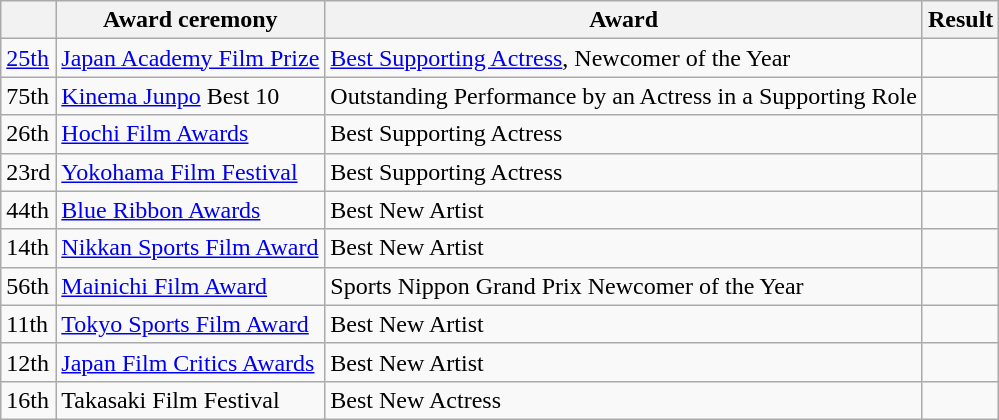<table class="wikitable">
<tr>
<th></th>
<th>Award ceremony</th>
<th>Award</th>
<th>Result</th>
</tr>
<tr>
<td><a href='#'>25th</a></td>
<td><a href='#'>Japan Academy Film Prize</a></td>
<td><a href='#'>Best Supporting Actress</a>, Newcomer of the Year</td>
<td></td>
</tr>
<tr>
<td>75th</td>
<td><a href='#'>Kinema Junpo</a> Best 10</td>
<td>Outstanding Performance by an Actress in a Supporting Role</td>
<td></td>
</tr>
<tr>
<td>26th</td>
<td><a href='#'>Hochi Film Awards</a></td>
<td>Best Supporting Actress</td>
<td></td>
</tr>
<tr>
<td>23rd</td>
<td><a href='#'>Yokohama Film Festival</a></td>
<td>Best Supporting Actress</td>
<td></td>
</tr>
<tr>
<td>44th</td>
<td><a href='#'>Blue Ribbon Awards</a></td>
<td>Best New Artist</td>
<td></td>
</tr>
<tr>
<td>14th</td>
<td><a href='#'>Nikkan Sports Film Award</a></td>
<td>Best New Artist</td>
<td></td>
</tr>
<tr>
<td>56th</td>
<td><a href='#'>Mainichi Film Award</a></td>
<td>Sports Nippon Grand Prix Newcomer of the Year</td>
<td></td>
</tr>
<tr>
<td>11th</td>
<td><a href='#'>Tokyo Sports Film Award</a></td>
<td>Best New Artist</td>
<td></td>
</tr>
<tr>
<td>12th</td>
<td><a href='#'>Japan Film Critics Awards</a></td>
<td>Best New Artist</td>
<td></td>
</tr>
<tr>
<td>16th</td>
<td>Takasaki Film Festival</td>
<td>Best New Actress</td>
<td></td>
</tr>
</table>
